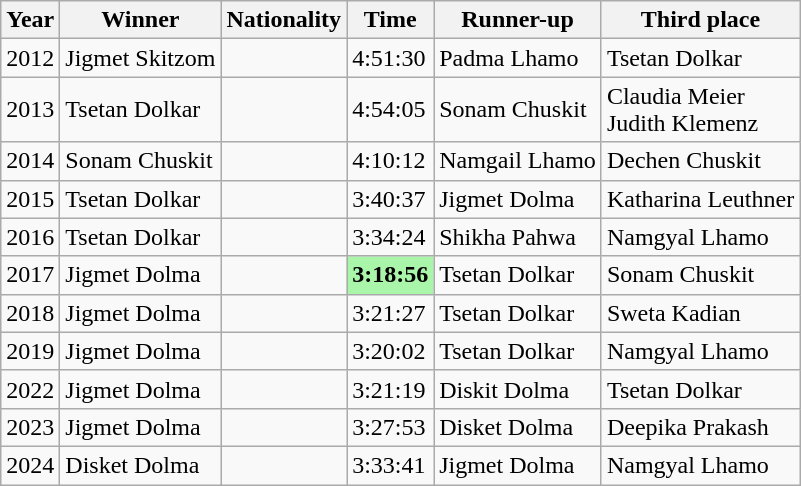<table class="wikitable">
<tr>
<th>Year</th>
<th>Winner</th>
<th>Nationality</th>
<th>Time</th>
<th>Runner-up</th>
<th>Third place</th>
</tr>
<tr>
<td>2012</td>
<td>Jigmet Skitzom</td>
<td></td>
<td>4:51:30</td>
<td>Padma Lhamo</td>
<td>Tsetan Dolkar</td>
</tr>
<tr>
<td>2013</td>
<td>Tsetan Dolkar</td>
<td></td>
<td>4:54:05</td>
<td>Sonam Chuskit</td>
<td>Claudia Meier<br>Judith Klemenz</td>
</tr>
<tr>
<td>2014</td>
<td>Sonam Chuskit</td>
<td></td>
<td>4:10:12</td>
<td>Namgail Lhamo</td>
<td>Dechen Chuskit</td>
</tr>
<tr>
<td>2015</td>
<td>Tsetan Dolkar</td>
<td></td>
<td>3:40:37</td>
<td>Jigmet Dolma</td>
<td>Katharina Leuthner</td>
</tr>
<tr>
<td>2016</td>
<td>Tsetan Dolkar</td>
<td></td>
<td>3:34:24</td>
<td>Shikha Pahwa</td>
<td>Namgyal Lhamo</td>
</tr>
<tr>
<td>2017</td>
<td>Jigmet Dolma</td>
<td></td>
<td bgcolor=#A9F5A9><strong>3:18:56</strong></td>
<td>Tsetan Dolkar</td>
<td>Sonam Chuskit</td>
</tr>
<tr>
<td>2018</td>
<td>Jigmet Dolma</td>
<td></td>
<td>3:21:27</td>
<td>Tsetan Dolkar</td>
<td>Sweta Kadian</td>
</tr>
<tr>
<td>2019</td>
<td>Jigmet Dolma</td>
<td></td>
<td>3:20:02</td>
<td>Tsetan Dolkar</td>
<td>Namgyal Lhamo</td>
</tr>
<tr>
<td>2022</td>
<td>Jigmet Dolma</td>
<td></td>
<td>3:21:19</td>
<td>Diskit Dolma</td>
<td>Tsetan Dolkar</td>
</tr>
<tr>
<td>2023</td>
<td>Jigmet Dolma</td>
<td></td>
<td>3:27:53</td>
<td>Disket Dolma</td>
<td>Deepika Prakash</td>
</tr>
<tr>
<td>2024</td>
<td>Disket Dolma</td>
<td></td>
<td>3:33:41</td>
<td>Jigmet Dolma</td>
<td>Namgyal Lhamo</td>
</tr>
</table>
